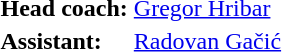<table>
<tr>
<td><strong>Head coach:</strong></td>
<td><a href='#'>Gregor Hribar</a></td>
</tr>
<tr>
<td><strong>Assistant:</strong></td>
<td><a href='#'>Radovan Gačić</a></td>
</tr>
</table>
